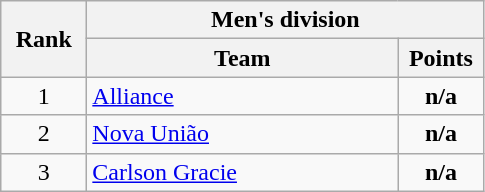<table class="wikitable" style="text-align:center;">
<tr>
<th rowspan="2" width="50">Rank</th>
<th colspan="2">Men's division</th>
</tr>
<tr>
<th width="200">Team</th>
<th width="50">Points</th>
</tr>
<tr>
<td>1</td>
<td style=text-align:left><a href='#'>Alliance</a></td>
<td><strong>n/a</strong></td>
</tr>
<tr>
<td>2</td>
<td style=text-align:left><a href='#'>Nova União</a></td>
<td><strong>n/a</strong></td>
</tr>
<tr>
<td>3</td>
<td style=text-align:left><a href='#'>Carlson Gracie</a></td>
<td><strong>n/a</strong></td>
</tr>
</table>
